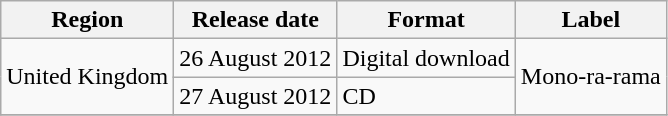<table class="wikitable">
<tr>
<th>Region</th>
<th>Release date</th>
<th>Format</th>
<th>Label</th>
</tr>
<tr>
<td rowspan="2">United Kingdom</td>
<td>26 August 2012</td>
<td>Digital download</td>
<td rowspan="2">Mono-ra-rama</td>
</tr>
<tr>
<td>27 August 2012</td>
<td>CD</td>
</tr>
<tr>
</tr>
</table>
